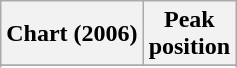<table class="wikitable plainrowheaders sortable" style="text-align:center;">
<tr>
<th scope="col">Chart (2006)</th>
<th scope="col">Peak<br>position</th>
</tr>
<tr>
</tr>
<tr>
</tr>
<tr>
</tr>
<tr>
</tr>
<tr>
</tr>
<tr>
</tr>
<tr>
</tr>
</table>
